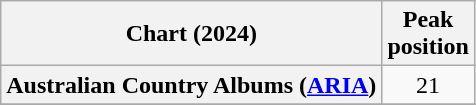<table class="wikitable sortable plainrowheaders" style="text-align:center">
<tr>
<th scope="col">Chart (2024)</th>
<th scope="col">Peak<br>position</th>
</tr>
<tr>
<th scope="row">Australian Country Albums (<a href='#'>ARIA</a>)</th>
<td>21</td>
</tr>
<tr>
</tr>
<tr>
</tr>
<tr>
</tr>
<tr>
</tr>
<tr>
</tr>
<tr>
</tr>
<tr>
</tr>
</table>
